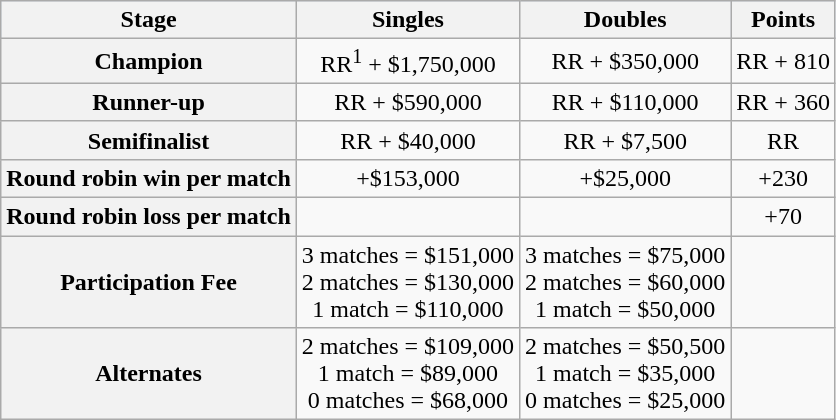<table class=wikitable style=text-align:center>
<tr style="background:#d1e4fd;">
<th>Stage</th>
<th>Singles</th>
<th>Doubles</th>
<th>Points</th>
</tr>
<tr>
<th>Champion</th>
<td>RR<sup>1</sup> + $1,750,000</td>
<td>RR + $350,000</td>
<td>RR + 810</td>
</tr>
<tr>
<th>Runner-up</th>
<td>RR + $590,000</td>
<td>RR + $110,000</td>
<td>RR + 360</td>
</tr>
<tr>
<th>Semifinalist</th>
<td>RR + $40,000</td>
<td>RR + $7,500</td>
<td>RR</td>
</tr>
<tr>
<th>Round robin win per match</th>
<td>+$153,000</td>
<td>+$25,000</td>
<td>+230</td>
</tr>
<tr>
<th>Round robin loss per match</th>
<td></td>
<td></td>
<td>+70</td>
</tr>
<tr>
<th>Participation Fee</th>
<td>3 matches = $151,000<br>2 matches = $130,000<br>1 match = $110,000</td>
<td>3 matches = $75,000<br>2 matches = $60,000<br>1 match = $50,000</td>
<td></td>
</tr>
<tr>
<th>Alternates</th>
<td>2 matches = $109,000<br>1 match = $89,000<br>0 matches = $68,000</td>
<td>2 matches = $50,500<br>1 match = $35,000<br>0 matches = $25,000</td>
<td></td>
</tr>
</table>
